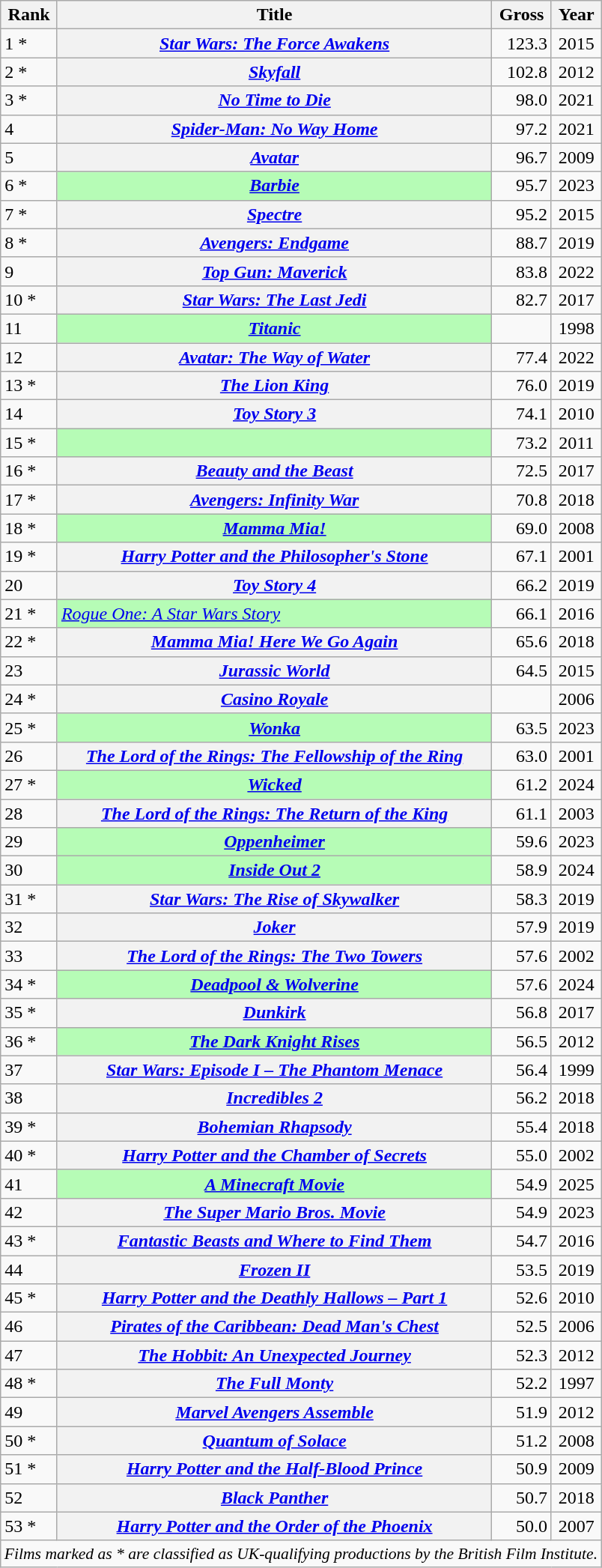<table class="wikitable sortable plainrowheaders">
<tr>
<th>Rank</th>
<th>Title</th>
<th>Gross<br></th>
<th>Year</th>
</tr>
<tr>
<td>1 *</td>
<th scope="row"><em><a href='#'>Star Wars: The Force Awakens</a></em></th>
<td style="text-align:right;">123.3</td>
<td style="text-align:center;">2015</td>
</tr>
<tr>
<td>2 *</td>
<th scope="row"><em><a href='#'>Skyfall</a></em></th>
<td style="text-align:right;">102.8</td>
<td style="text-align:center;">2012</td>
</tr>
<tr>
<td>3 *</td>
<th scope="row"><em><a href='#'>No Time to Die</a></em></th>
<td style="text-align:right;">98.0</td>
<td style="text-align:center;">2021</td>
</tr>
<tr>
<td>4</td>
<th scope="row"><em><a href='#'>Spider-Man: No Way Home</a></em></th>
<td style="text-align:right;">97.2</td>
<td style="text-align:center;">2021</td>
</tr>
<tr>
<td>5</td>
<th scope="row"><em><a href='#'>Avatar</a></em></th>
<td style="text-align:right;">96.7</td>
<td style="text-align:center;">2009</td>
</tr>
<tr>
<td>6 *</td>
<th scope="row" style="background:#b6fcb6;"><em><a href='#'>Barbie</a></em> </th>
<td style="text-align:right;">95.7</td>
<td style="text-align:center;">2023</td>
</tr>
<tr>
<td>7 *</td>
<th scope="row"><em><a href='#'>Spectre</a></em></th>
<td style="text-align:right;">95.2</td>
<td style="text-align:center;">2015</td>
</tr>
<tr>
<td>8 *</td>
<th scope="row"><em><a href='#'>Avengers: Endgame</a></em></th>
<td style="text-align:right;">88.7</td>
<td style="text-align:center;">2019</td>
</tr>
<tr>
<td>9</td>
<th scope="row"><em><a href='#'>Top Gun: Maverick</a></em></th>
<td style="text-align:right;">83.8</td>
<td style="text-align:center;">2022</td>
</tr>
<tr>
<td>10 *</td>
<th scope="row"><em><a href='#'>Star Wars: The Last Jedi</a></em></th>
<td style="text-align:right;">82.7</td>
<td style="text-align:center;">2017</td>
</tr>
<tr>
<td>11</td>
<th scope="row" style="background:#b6fcb6;"><em><a href='#'>Titanic</a></em> </th>
<td style="text-align:right;"></td>
<td style="text-align:center;">1998</td>
</tr>
<tr>
<td>12</td>
<th scope="row"><em><a href='#'>Avatar: The Way of Water</a></em></th>
<td style="text-align:right;">77.4</td>
<td style="text-align:center;">2022</td>
</tr>
<tr>
<td>13 *</td>
<th scope="row"><em><a href='#'>The Lion King</a></em></th>
<td align="right">76.0</td>
<td style="text-align:center;">2019</td>
</tr>
<tr>
<td>14</td>
<th scope="row"><em><a href='#'>Toy Story 3</a></em></th>
<td style="text-align:right;">74.1</td>
<td style="text-align:center;">2010</td>
</tr>
<tr>
<td>15 *</td>
<th scope="row" style="background:#b6fcb6;"><em></em> </th>
<td align="right">73.2</td>
<td style="text-align:center;">2011</td>
</tr>
<tr>
<td>16 *</td>
<th scope="row"><em><a href='#'>Beauty and the Beast</a></em></th>
<td style="text-align:right;">72.5</td>
<td style="text-align:center;">2017</td>
</tr>
<tr>
<td>17 *</td>
<th scope="row"><em><a href='#'>Avengers: Infinity War</a></em></th>
<td align="right">70.8</td>
<td style="text-align:center;">2018</td>
</tr>
<tr>
<td>18 *</td>
<th scope="row" style="background:#b6fcb6;"><em><a href='#'>Mamma Mia!</a></em> </th>
<td style="text-align:right;">69.0</td>
<td style="text-align:center;">2008</td>
</tr>
<tr>
<td>19 *</td>
<th scope="row"><em><a href='#'>Harry Potter and the Philosopher's Stone</a></em></th>
<td align="right">67.1</td>
<td style="text-align:center;">2001</td>
</tr>
<tr>
<td>20</td>
<th scope="row"><em><a href='#'>Toy Story 4</a></em></th>
<td style="text-align:right;">66.2</td>
<td style="text-align:center;">2019</td>
</tr>
<tr>
<td>21 *</td>
<td scope="row" style="background:#b6fcb6;"><em><a href='#'>Rogue One: A Star Wars Story</a></em> </td>
<td style="text-align:right;">66.1</td>
<td style="text-align:center;">2016</td>
</tr>
<tr>
<td>22 *</td>
<th scope="row"><em><a href='#'>Mamma Mia! Here We Go Again</a></em></th>
<td style="text-align:right;">65.6</td>
<td style="text-align:center;">2018</td>
</tr>
<tr>
<td>23</td>
<th scope="row"><em><a href='#'>Jurassic World</a></em></th>
<td align="right">64.5</td>
<td style="text-align:center;">2015</td>
</tr>
<tr>
<td>24 *</td>
<th scope="row"><em><a href='#'>Casino Royale</a></em></th>
<td style="text-align:right;"></td>
<td style="text-align:center;">2006</td>
</tr>
<tr>
<td>25 *</td>
<th scope="row" style="background:#b6fcb6;"><em><a href='#'>Wonka</a></em> </th>
<td style="text-align:right;">63.5</td>
<td style="text-align:center;">2023</td>
</tr>
<tr>
<td>26</td>
<th scope="row"><em><a href='#'>The Lord of the Rings: The Fellowship of the Ring</a></em></th>
<td style="text-align:right;">63.0</td>
<td style="text-align:center;">2001</td>
</tr>
<tr>
<td>27 *</td>
<th scope="row" style="background:#b6fcb6;"><em><a href='#'>Wicked</a></em> </th>
<td style="text-align:right;">61.2</td>
<td style="text-align:center;">2024</td>
</tr>
<tr>
<td>28</td>
<th scope="row"><em><a href='#'>The Lord of the Rings: The Return of the King</a></em></th>
<td style="text-align:right;">61.1</td>
<td style="text-align:center;">2003</td>
</tr>
<tr>
<td>29</td>
<th scope="row" style="background:#b6fcb6;"><em><a href='#'>Oppenheimer</a></em> </th>
<td style="text-align:right;">59.6</td>
<td style="text-align:center;">2023</td>
</tr>
<tr>
<td>30</td>
<th scope="row" style="background:#b6fcb6;"><em><a href='#'>Inside Out 2</a></em> </th>
<td style="text-align:right;">58.9</td>
<td style="text-align:center;">2024</td>
</tr>
<tr>
<td>31 *</td>
<th scope="row"><em><a href='#'>Star Wars: The Rise of Skywalker</a></em></th>
<td style="text-align:right;">58.3</td>
<td style="text-align:center;">2019</td>
</tr>
<tr>
<td>32</td>
<th scope="row"><em><a href='#'>Joker</a></em></th>
<td style="text-align:right;">57.9</td>
<td style="text-align:center;">2019</td>
</tr>
<tr>
<td>33</td>
<th scope="row"><em><a href='#'>The Lord of the Rings: The Two Towers</a></em></th>
<td style="text-align:right;">57.6</td>
<td style="text-align:center;">2002</td>
</tr>
<tr>
<td>34 *</td>
<th scope="row" style="background:#b6fcb6;"><em><a href='#'>Deadpool & Wolverine</a></em> </th>
<td style="text-align:right;">57.6</td>
<td style="text-align:center;">2024</td>
</tr>
<tr>
<td>35 *</td>
<th scope="row"><em><a href='#'>Dunkirk</a></em></th>
<td style="text-align:right;">56.8</td>
<td style="text-align:center;">2017</td>
</tr>
<tr>
<td>36 *</td>
<th scope="row" style="background:#b6fcb6;"><em><a href='#'>The Dark Knight Rises</a></em> </th>
<td style="text-align:right;">56.5</td>
<td style="text-align:center;">2012</td>
</tr>
<tr>
<td>37</td>
<th scope="row"><em><a href='#'>Star Wars: Episode I – The Phantom Menace</a></em></th>
<td style="text-align:right;">56.4</td>
<td style="text-align:center;">1999</td>
</tr>
<tr>
<td>38</td>
<th scope="row"><em><a href='#'>Incredibles 2</a></em></th>
<td align="right">56.2</td>
<td style="text-align:center;">2018</td>
</tr>
<tr>
<td>39 *</td>
<th scope="row"><em><a href='#'>Bohemian Rhapsody</a></em></th>
<td align="right">55.4</td>
<td style="text-align:center;">2018</td>
</tr>
<tr>
<td>40 *</td>
<th scope="row"><em><a href='#'>Harry Potter and the Chamber of Secrets</a></em></th>
<td style="text-align:right;">55.0</td>
<td style="text-align:center;">2002</td>
</tr>
<tr>
<td>41</td>
<th scope="row" style="background:#b6fcb6;"><em><a href='#'>A Minecraft Movie</a></em> </th>
<td style="text-align:right;">54.9</td>
<td style="text-align:center;">2025</td>
</tr>
<tr>
<td>42</td>
<th scope="row"><em><a href='#'>The Super Mario Bros. Movie</a></em></th>
<td style="text-align:right;">54.9</td>
<td style="text-align:center;">2023</td>
</tr>
<tr>
<td>43 *</td>
<th scope="row"><em><a href='#'>Fantastic Beasts and Where to Find Them</a></em></th>
<td align="right">54.7</td>
<td style="text-align:center;">2016</td>
</tr>
<tr>
<td>44</td>
<th scope="row"><em><a href='#'>Frozen II</a></em></th>
<td style="text-align:right;">53.5</td>
<td style="text-align:center;">2019</td>
</tr>
<tr>
<td>45 *</td>
<th scope="row"><em><a href='#'>Harry Potter and the Deathly Hallows – Part 1</a></em></th>
<td style="text-align:right;">52.6</td>
<td style="text-align:center;">2010</td>
</tr>
<tr>
<td>46</td>
<th scope="row"><em><a href='#'>Pirates of the Caribbean: Dead Man's Chest</a></em></th>
<td style="text-align:right;">52.5</td>
<td style="text-align:center;">2006</td>
</tr>
<tr>
<td>47</td>
<th scope="row"><em><a href='#'>The Hobbit: An Unexpected Journey</a></em></th>
<td style="text-align:right;">52.3</td>
<td style="text-align:center;">2012</td>
</tr>
<tr>
<td>48 *</td>
<th scope="row"><em><a href='#'>The Full Monty</a></em></th>
<td style="text-align:right;">52.2</td>
<td style="text-align:center;">1997</td>
</tr>
<tr>
<td>49</td>
<th scope="row"><em><a href='#'>Marvel Avengers Assemble</a></em></th>
<td style="text-align:right;">51.9</td>
<td style="text-align:center;">2012</td>
</tr>
<tr>
<td>50 *</td>
<th scope="row"><em><a href='#'>Quantum of Solace</a></em></th>
<td style="text-align:right;">51.2</td>
<td style="text-align:center;">2008</td>
</tr>
<tr>
<td>51 *</td>
<th scope="row"><em><a href='#'>Harry Potter and the Half-Blood Prince</a></em></th>
<td style="text-align:right;">50.9</td>
<td style="text-align:center;">2009</td>
</tr>
<tr>
<td>52</td>
<th scope="row"><em><a href='#'>Black Panther</a></em></th>
<td style="text-align:right;">50.7</td>
<td style="text-align:center;">2018</td>
</tr>
<tr>
<td>53 *</td>
<th scope="row"><em><a href='#'>Harry Potter and the Order of the Phoenix</a></em></th>
<td style="text-align:right;">50.0</td>
<td style="text-align:center;">2007</td>
</tr>
<tr class="sortbottom" style="text-align:center; font-size:90%">
<td colspan="4"><em>Films marked as * are classified as UK-qualifying productions by the British Film Institute.<br></em></td>
</tr>
</table>
